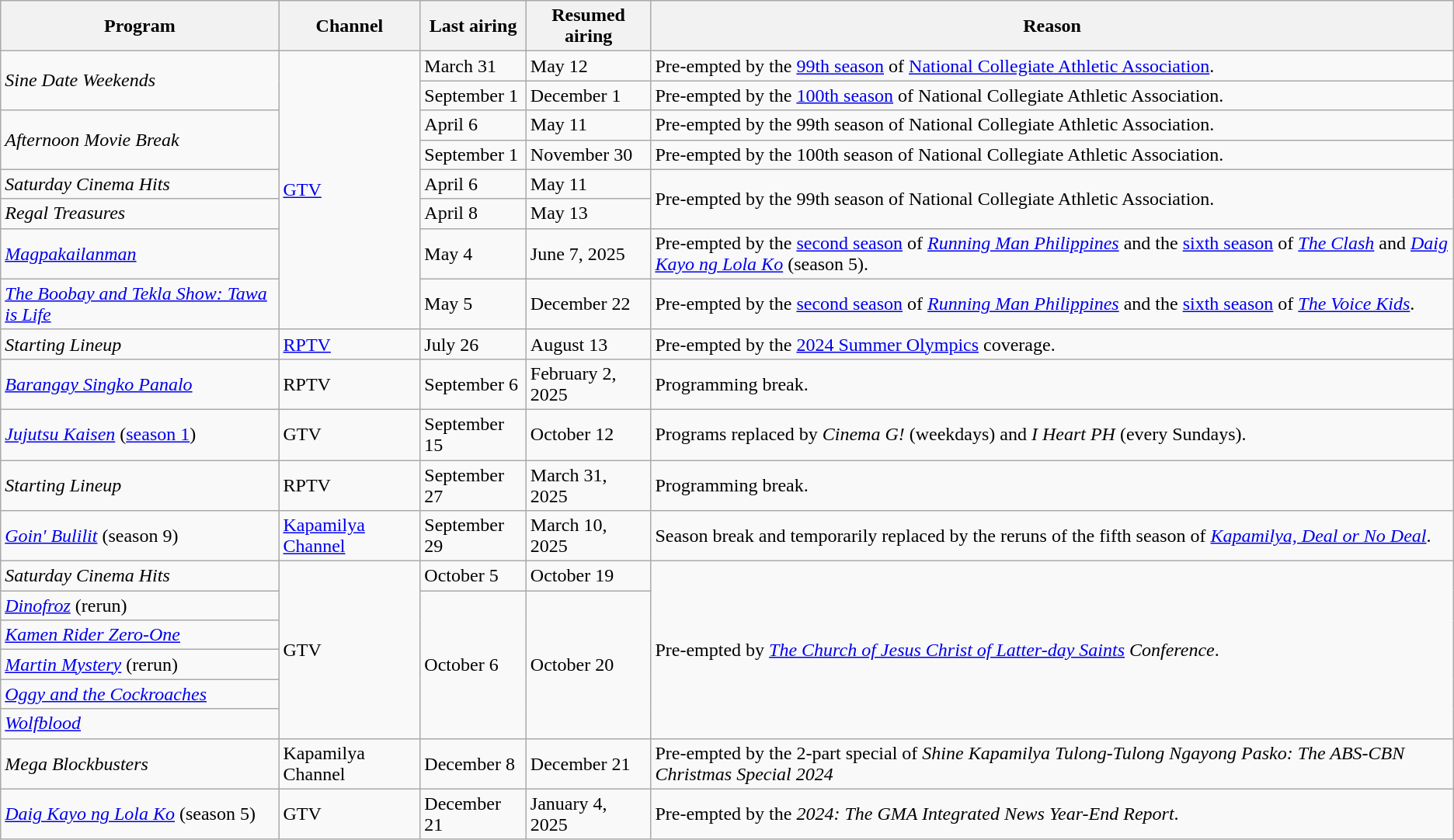<table class="wikitable">
<tr>
<th>Program</th>
<th>Channel</th>
<th>Last airing</th>
<th>Resumed airing</th>
<th>Reason</th>
</tr>
<tr>
<td rowspan="2"><em>Sine Date Weekends</em></td>
<td rowspan="8"><a href='#'>GTV</a></td>
<td>March 31</td>
<td>May 12</td>
<td>Pre-empted by the <a href='#'>99th season</a> of <a href='#'>National Collegiate Athletic Association</a>.</td>
</tr>
<tr>
<td>September 1</td>
<td>December 1</td>
<td>Pre-empted by the <a href='#'>100th season</a> of National Collegiate Athletic Association.</td>
</tr>
<tr>
<td rowspan="2"><em>Afternoon Movie Break</em></td>
<td>April 6</td>
<td>May 11</td>
<td>Pre-empted by the 99th season of National Collegiate Athletic Association.</td>
</tr>
<tr>
<td>September 1</td>
<td>November 30</td>
<td>Pre-empted by the 100th season of National Collegiate Athletic Association.</td>
</tr>
<tr>
<td><em>Saturday Cinema Hits</em></td>
<td>April 6</td>
<td>May 11</td>
<td rowspan="2">Pre-empted by the 99th season of National Collegiate Athletic Association.</td>
</tr>
<tr>
<td><em>Regal Treasures</em></td>
<td>April 8</td>
<td>May 13</td>
</tr>
<tr>
<td><em><a href='#'>Magpakailanman</a></em></td>
<td>May 4</td>
<td>June 7, 2025</td>
<td>Pre-empted by the <a href='#'>second season</a> of <em><a href='#'>Running Man Philippines</a></em> and the <a href='#'>sixth season</a> of <em><a href='#'>The Clash</a></em> and <em><a href='#'>Daig Kayo ng Lola Ko</a></em> (season 5).</td>
</tr>
<tr>
<td><em><a href='#'>The Boobay and Tekla Show: Tawa is Life</a></em></td>
<td>May 5</td>
<td>December 22</td>
<td>Pre-empted by the <a href='#'>second season</a> of <em><a href='#'>Running Man Philippines</a></em> and the <a href='#'>sixth season</a> of <em><a href='#'>The Voice Kids</a></em>.</td>
</tr>
<tr>
<td><em>Starting Lineup</em></td>
<td><a href='#'>RPTV</a></td>
<td>July 26</td>
<td>August 13</td>
<td>Pre-empted by the <a href='#'>2024 Summer Olympics</a> coverage.</td>
</tr>
<tr>
<td><em><a href='#'>Barangay Singko Panalo</a></em></td>
<td>RPTV</td>
<td>September 6</td>
<td>February 2, 2025</td>
<td>Programming break.</td>
</tr>
<tr>
<td><em><a href='#'>Jujutsu Kaisen</a></em> (<a href='#'>season 1</a>)</td>
<td>GTV</td>
<td>September 15</td>
<td>October 12</td>
<td>Programs replaced by <em>Cinema G!</em> (weekdays) and <em>I Heart PH</em> (every Sundays).</td>
</tr>
<tr>
<td><em>Starting Lineup</em></td>
<td>RPTV</td>
<td>September 27</td>
<td>March 31, 2025</td>
<td>Programming break.</td>
</tr>
<tr>
<td><em><a href='#'>Goin' Bulilit</a></em> (season 9)</td>
<td><a href='#'>Kapamilya Channel</a></td>
<td>September 29</td>
<td>March 10, 2025</td>
<td>Season break and temporarily replaced by the reruns of the fifth season of <em><a href='#'>Kapamilya, Deal or No Deal</a></em>.</td>
</tr>
<tr>
<td><em>Saturday Cinema Hits</em></td>
<td rowspan="6">GTV</td>
<td>October 5</td>
<td>October 19</td>
<td rowspan="6">Pre-empted by <em><a href='#'>The Church of Jesus Christ of Latter-day Saints</a> Conference</em>.</td>
</tr>
<tr>
<td><em><a href='#'>Dinofroz</a></em> (rerun)</td>
<td rowspan="5">October 6</td>
<td rowspan="5">October 20</td>
</tr>
<tr>
<td><em><a href='#'>Kamen Rider Zero-One</a></em></td>
</tr>
<tr>
<td><em><a href='#'>Martin Mystery</a></em> (rerun)</td>
</tr>
<tr>
<td><em><a href='#'>Oggy and the Cockroaches</a></em></td>
</tr>
<tr>
<td><em><a href='#'>Wolfblood</a></em></td>
</tr>
<tr>
<td><em>Mega Blockbusters</em></td>
<td>Kapamilya Channel</td>
<td>December 8</td>
<td>December 21</td>
<td>Pre-empted by the 2-part special of <em>Shine Kapamilya Tulong-Tulong Ngayong Pasko: The ABS-CBN Christmas Special 2024</em></td>
</tr>
<tr>
<td><em><a href='#'>Daig Kayo ng Lola Ko</a></em> (season 5)</td>
<td>GTV</td>
<td>December 21</td>
<td>January 4, 2025</td>
<td>Pre-empted by the <em>2024: The GMA Integrated News Year-End Report</em>.</td>
</tr>
</table>
